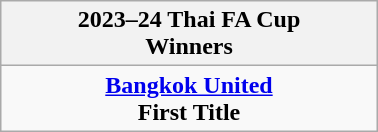<table class="wikitable" style="text-align: center; margin: 0 auto; width: 20%">
<tr>
<th>2023–24 Thai FA Cup<br>Winners</th>
</tr>
<tr>
<td align="center"><strong><a href='#'>Bangkok United</a></strong><br><strong>First Title</strong></td>
</tr>
</table>
